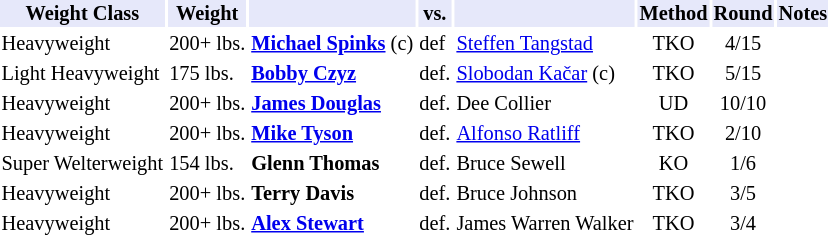<table class="toccolours" style="font-size: 85%;">
<tr>
<th style="background:#e6e8fa; color:#000; text-align:center;">Weight Class</th>
<th style="background:#e6e8fa; color:#000; text-align:center;">Weight</th>
<th style="background:#e6e8fa; color:#000; text-align:center;"></th>
<th style="background:#e6e8fa; color:#000; text-align:center;">vs.</th>
<th style="background:#e6e8fa; color:#000; text-align:center;"></th>
<th style="background:#e6e8fa; color:#000; text-align:center;">Method</th>
<th style="background:#e6e8fa; color:#000; text-align:center;">Round</th>
<th style="background:#e6e8fa; color:#000; text-align:center;">Notes</th>
</tr>
<tr>
<td>Heavyweight</td>
<td>200+ lbs.</td>
<td><strong><a href='#'>Michael Spinks</a></strong> (c)</td>
<td>def</td>
<td><a href='#'>Steffen Tangstad</a></td>
<td align=center>TKO</td>
<td align=center>4/15</td>
<td></td>
</tr>
<tr>
<td>Light Heavyweight</td>
<td>175 lbs.</td>
<td><strong><a href='#'>Bobby Czyz</a></strong></td>
<td>def.</td>
<td><a href='#'>Slobodan Kačar</a> (c)</td>
<td align=center>TKO</td>
<td align=center>5/15</td>
<td></td>
</tr>
<tr>
<td>Heavyweight</td>
<td>200+ lbs.</td>
<td><strong><a href='#'>James Douglas</a></strong></td>
<td>def.</td>
<td>Dee Collier</td>
<td align=center>UD</td>
<td align=center>10/10</td>
</tr>
<tr>
<td>Heavyweight</td>
<td>200+ lbs.</td>
<td><strong><a href='#'>Mike Tyson</a></strong></td>
<td>def.</td>
<td><a href='#'>Alfonso Ratliff</a></td>
<td align=center>TKO</td>
<td align=center>2/10</td>
</tr>
<tr>
<td>Super Welterweight</td>
<td>154 lbs.</td>
<td><strong>Glenn Thomas</strong></td>
<td>def.</td>
<td>Bruce Sewell</td>
<td align=center>KO</td>
<td align=center>1/6</td>
</tr>
<tr>
<td>Heavyweight</td>
<td>200+ lbs.</td>
<td><strong>Terry Davis</strong></td>
<td>def.</td>
<td>Bruce Johnson</td>
<td align=center>TKO</td>
<td align=center>3/5</td>
</tr>
<tr>
<td>Heavyweight</td>
<td>200+ lbs.</td>
<td><strong><a href='#'>Alex Stewart</a></strong></td>
<td>def.</td>
<td>James Warren Walker</td>
<td align=center>TKO</td>
<td align=center>3/4</td>
</tr>
</table>
